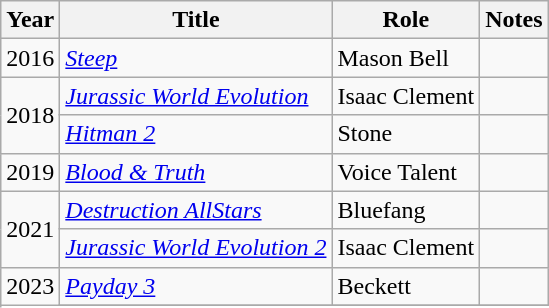<table class="wikitable unsortable">
<tr>
<th>Year</th>
<th>Title</th>
<th>Role</th>
<th>Notes</th>
</tr>
<tr>
<td>2016</td>
<td><em><a href='#'>Steep</a></em></td>
<td>Mason Bell</td>
<td></td>
</tr>
<tr>
<td rowspan=2>2018</td>
<td><em><a href='#'>Jurassic World Evolution</a></em></td>
<td>Isaac Clement</td>
<td></td>
</tr>
<tr>
<td><em><a href='#'>Hitman 2</a></em></td>
<td>Stone</td>
<td></td>
</tr>
<tr>
<td>2019</td>
<td><em><a href='#'>Blood & Truth</a></em></td>
<td>Voice Talent</td>
<td></td>
</tr>
<tr>
<td rowspan=2>2021</td>
<td><em><a href='#'>Destruction AllStars</a></em></td>
<td>Bluefang</td>
<td></td>
</tr>
<tr>
<td><em><a href='#'>Jurassic World Evolution 2</a></em></td>
<td>Isaac Clement</td>
<td></td>
</tr>
<tr>
<td rowspan=2>2023</td>
<td><em><a href='#'>Payday 3</a></em></td>
<td>Beckett</td>
<td></td>
</tr>
<tr>
</tr>
</table>
